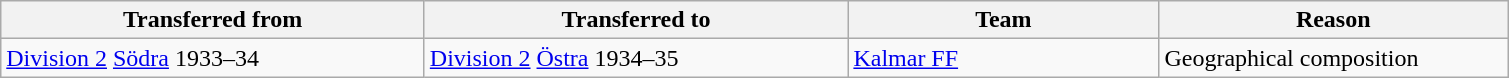<table class="wikitable" style="text-align: left;">
<tr>
<th style="width: 275px;">Transferred from</th>
<th style="width: 275px;">Transferred to</th>
<th style="width: 200px;">Team</th>
<th style="width: 225px;">Reason</th>
</tr>
<tr>
<td><a href='#'>Division 2</a> <a href='#'>Södra</a> 1933–34</td>
<td><a href='#'>Division 2</a> <a href='#'>Östra</a> 1934–35</td>
<td><a href='#'>Kalmar FF</a></td>
<td>Geographical composition</td>
</tr>
</table>
